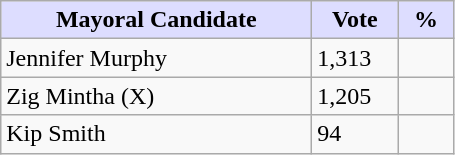<table class="wikitable">
<tr>
<th style="background:#ddf; width:200px;">Mayoral Candidate </th>
<th style="background:#ddf; width:50px;">Vote</th>
<th style="background:#ddf; width:30px;">%</th>
</tr>
<tr>
<td>Jennifer Murphy</td>
<td>1,313</td>
<td></td>
</tr>
<tr>
<td>Zig Mintha (X)</td>
<td>1,205</td>
<td></td>
</tr>
<tr>
<td>Kip Smith</td>
<td>94</td>
<td></td>
</tr>
</table>
